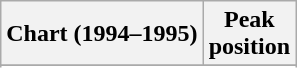<table class="wikitable sortable plainrowheaders" style="text-align:center">
<tr>
<th scope="col">Chart (1994–1995)</th>
<th scope="col">Peak<br>position</th>
</tr>
<tr>
</tr>
<tr>
</tr>
<tr>
</tr>
<tr>
</tr>
</table>
